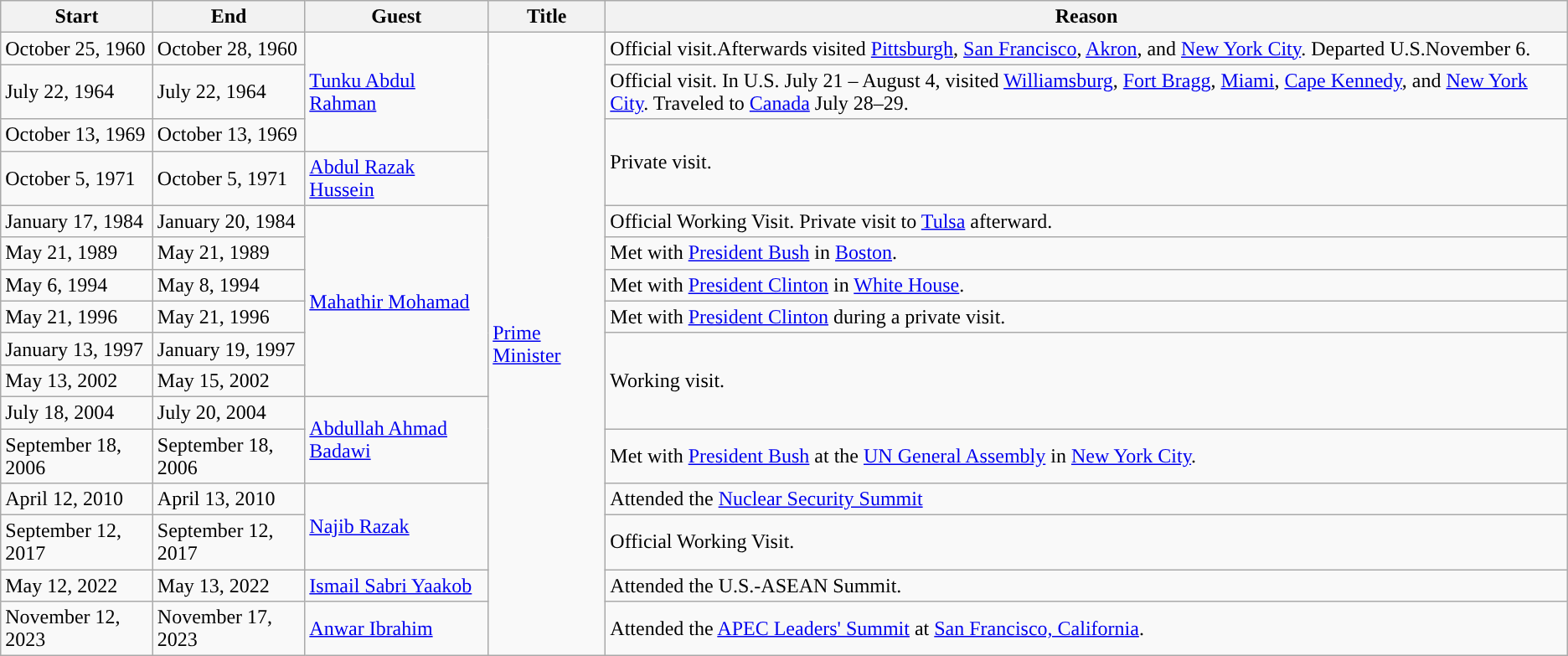<table class="wikitable sortable">
<tr>
<th>Start</th>
<th>End</th>
<th>Guest</th>
<th>Title</th>
<th>Reason</th>
</tr>
<tr>
<td>October 25, 1960</td>
<td>October 28, 1960</td>
<td rowspan=3><a href='#'>Tunku Abdul Rahman</a></td>
<td rowspan=16><a href='#'>Prime Minister</a></td>
<td>Official visit.Afterwards visited <a href='#'>Pittsburgh</a>, <a href='#'>San Francisco</a>, <a href='#'>Akron</a>, and <a href='#'>New York City</a>. Departed U.S.November 6.</td>
</tr>
<tr>
<td>July 22, 1964</td>
<td>July 22, 1964</td>
<td>Official visit. In U.S. July 21 – August 4, visited <a href='#'>Williamsburg</a>, <a href='#'>Fort Bragg</a>, <a href='#'>Miami</a>, <a href='#'>Cape Kennedy</a>, and <a href='#'>New York City</a>. Traveled to <a href='#'>Canada</a> July 28–29.</td>
</tr>
<tr>
<td>October 13, 1969</td>
<td>October 13, 1969</td>
<td rowspan=2>Private visit.</td>
</tr>
<tr>
<td>October 5, 1971</td>
<td>October 5, 1971</td>
<td><a href='#'>Abdul Razak Hussein</a></td>
</tr>
<tr>
<td>January 17, 1984</td>
<td>January 20, 1984</td>
<td rowspan=6><a href='#'>Mahathir Mohamad</a></td>
<td>Official Working Visit. Private visit to <a href='#'>Tulsa</a> afterward.</td>
</tr>
<tr>
<td>May 21, 1989</td>
<td>May 21, 1989</td>
<td>Met with <a href='#'>President Bush</a> in <a href='#'>Boston</a>.</td>
</tr>
<tr>
<td>May 6, 1994</td>
<td>May 8, 1994</td>
<td>Met with <a href='#'>President Clinton</a> in <a href='#'>White House</a>.</td>
</tr>
<tr>
<td>May 21, 1996</td>
<td>May 21, 1996</td>
<td>Met with <a href='#'>President Clinton</a> during a private visit.</td>
</tr>
<tr>
<td>January 13, 1997</td>
<td>January 19, 1997</td>
<td rowspan=3>Working visit.</td>
</tr>
<tr>
<td>May 13, 2002</td>
<td>May 15, 2002</td>
</tr>
<tr>
<td>July 18, 2004</td>
<td>July 20, 2004</td>
<td rowspan=2><a href='#'>Abdullah Ahmad Badawi</a></td>
</tr>
<tr>
<td>September 18, 2006</td>
<td>September 18, 2006</td>
<td>Met with <a href='#'>President Bush</a> at the <a href='#'>UN General Assembly</a> in <a href='#'>New York City</a>.</td>
</tr>
<tr>
<td>April 12, 2010</td>
<td>April 13, 2010</td>
<td rowspan=2><a href='#'>Najib Razak</a></td>
<td>Attended the <a href='#'>Nuclear Security Summit</a></td>
</tr>
<tr>
<td>September 12, 2017</td>
<td>September 12, 2017</td>
<td>Official Working Visit.</td>
</tr>
<tr>
<td>May 12, 2022</td>
<td>May 13, 2022</td>
<td><a href='#'>Ismail Sabri Yaakob</a></td>
<td>Attended the U.S.-ASEAN Summit.</td>
</tr>
<tr>
<td>November 12, 2023</td>
<td>November 17, 2023</td>
<td><a href='#'>Anwar Ibrahim</a></td>
<td>Attended the <a href='#'>APEC Leaders' Summit</a> at <a href='#'>San Francisco, California</a>.</td>
</tr>
</table>
